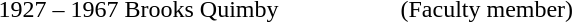<table>
<tr>
<td width="80">1927 – 1967</td>
<td width="180">Brooks Quimby</td>
<td>(Faculty member)</td>
</tr>
</table>
